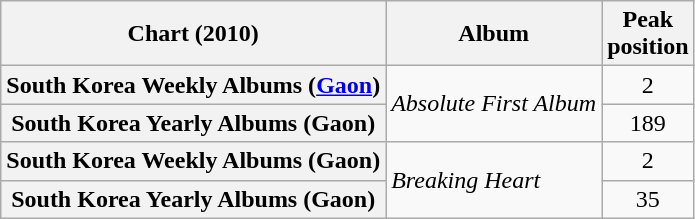<table class="wikitable plainrowheaders">
<tr>
<th>Chart (2010)</th>
<th>Album</th>
<th>Peak<br>position</th>
</tr>
<tr>
<th scope="row">South Korea Weekly Albums (<a href='#'>Gaon</a>)</th>
<td rowspan="2" scope="row"><em>Absolute First Album</em></td>
<td align="center">2</td>
</tr>
<tr>
<th scope="row">South Korea Yearly Albums (Gaon)</th>
<td align="center">189</td>
</tr>
<tr>
<th scope="row">South Korea Weekly Albums (Gaon)</th>
<td rowspan="2" scope="row"><em>Breaking Heart</em></td>
<td align="center">2</td>
</tr>
<tr>
<th scope="row">South Korea Yearly Albums (Gaon)</th>
<td align="center">35</td>
</tr>
</table>
